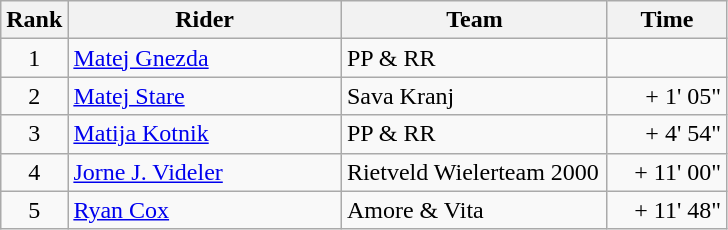<table class="wikitable">
<tr>
<th>Rank</th>
<th>Rider</th>
<th>Team</th>
<th>Time</th>
</tr>
<tr>
<td align=center>1</td>
<td width=175> <a href='#'>Matej Gnezda</a> </td>
<td width=170>PP & RR</td>
<td width=72 align=right></td>
</tr>
<tr>
<td align=center>2</td>
<td> <a href='#'>Matej Stare</a></td>
<td>Sava Kranj</td>
<td align=right>+ 1' 05"</td>
</tr>
<tr>
<td align=center>3</td>
<td> <a href='#'>Matija Kotnik</a></td>
<td>PP & RR</td>
<td align=right>+ 4' 54"</td>
</tr>
<tr>
<td align=center>4</td>
<td> <a href='#'>Jorne J. Videler</a></td>
<td>Rietveld Wielerteam 2000</td>
<td align=right>+ 11' 00"</td>
</tr>
<tr>
<td align=center>5</td>
<td> <a href='#'>Ryan Cox</a></td>
<td>Amore & Vita</td>
<td align=right>+ 11' 48"</td>
</tr>
</table>
